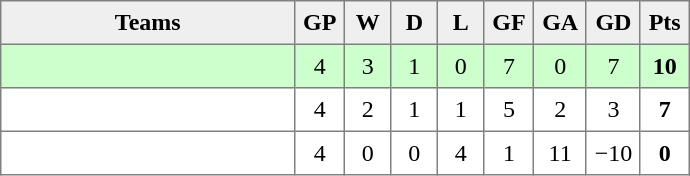<table style=border-collapse:collapse border=1 cellspacing=0 cellpadding=5>
<tr align=center bgcolor=#efefef>
<th width=185>Teams</th>
<th width=20>GP</th>
<th width=20>W</th>
<th width=20>D</th>
<th width=20>L</th>
<th width=20>GF</th>
<th width=20>GA</th>
<th width=20>GD</th>
<th width=20>Pts</th>
</tr>
<tr align=center style="background:#ccffcc;">
<td style="text-align:left;"></td>
<td>4</td>
<td>3</td>
<td>1</td>
<td>0</td>
<td>7</td>
<td>0</td>
<td>7</td>
<td><strong>10</strong></td>
</tr>
<tr align=center>
<td style="text-align:left;"></td>
<td>4</td>
<td>2</td>
<td>1</td>
<td>1</td>
<td>5</td>
<td>2</td>
<td>3</td>
<td><strong>7</strong></td>
</tr>
<tr align=center>
<td style="text-align:left;"></td>
<td>4</td>
<td>0</td>
<td>0</td>
<td>4</td>
<td>1</td>
<td>11</td>
<td>−10</td>
<td><strong>0</strong></td>
</tr>
</table>
